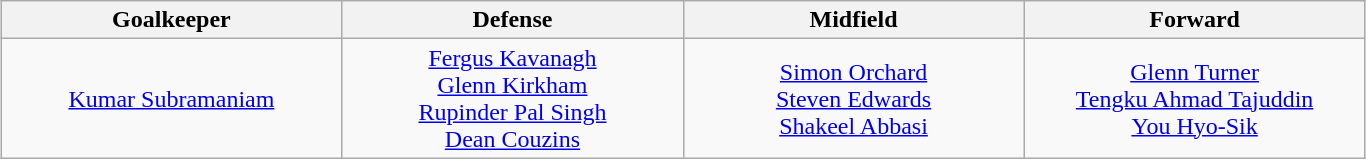<table class=wikitable style="margin:auto; text-align:center">
<tr>
<th style="width: 220px;">Goalkeeper</th>
<th style="width: 220px;">Defense</th>
<th style="width: 220px;">Midfield</th>
<th style="width: 220px;">Forward</th>
</tr>
<tr>
<td> <a href='#'>Kumar Subramaniam</a></td>
<td> <a href='#'>Fergus Kavanagh</a><br> <a href='#'>Glenn Kirkham</a><br> <a href='#'>Rupinder Pal Singh</a><br> <a href='#'>Dean Couzins</a></td>
<td> <a href='#'>Simon Orchard</a><br> <a href='#'>Steven Edwards</a><br> <a href='#'>Shakeel Abbasi</a></td>
<td> <a href='#'>Glenn Turner</a><br> <a href='#'>Tengku Ahmad Tajuddin</a><br> <a href='#'>You Hyo-Sik</a></td>
</tr>
</table>
